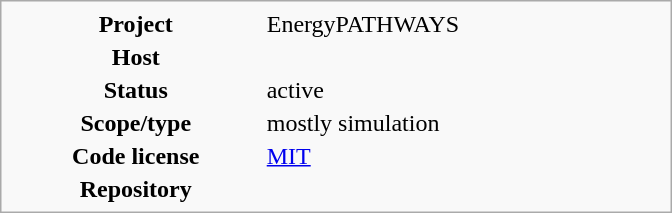<table class="infobox" style="width: 28em">
<tr>
<th style="width: 35%">Project</th>
<td style="width: 55%">EnergyPATHWAYS</td>
</tr>
<tr>
<th>Host</th>
<td></td>
</tr>
<tr>
<th>Status</th>
<td>active</td>
</tr>
<tr>
<th>Scope/type</th>
<td>mostly simulation</td>
</tr>
<tr>
<th>Code license</th>
<td><a href='#'>MIT</a></td>
</tr>
<tr>
<th>Repository</th>
<td></td>
</tr>
</table>
